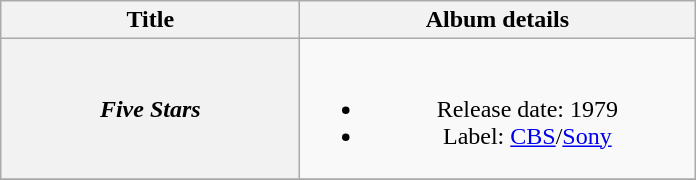<table class="wikitable plainrowheaders" style="text-align:center;">
<tr>
<th style="width:12em;">Title</th>
<th style="width:16em;">Album details</th>
</tr>
<tr>
<th scope="row"><em>Five Stars</em></th>
<td><br><ul><li>Release date: 1979</li><li>Label: <a href='#'>CBS</a>/<a href='#'>Sony</a></li></ul></td>
</tr>
<tr>
</tr>
</table>
